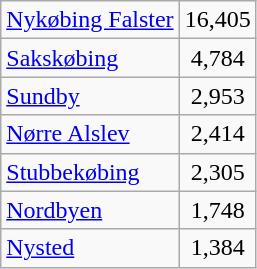<table class="wikitable" style="float:left; margin-right:1em">
<tr>
<td><a href='#'>Nykøbing Falster</a></td>
<td align="center">16,405</td>
</tr>
<tr>
<td><a href='#'>Sakskøbing</a></td>
<td align="center">4,784</td>
</tr>
<tr>
<td><a href='#'>Sundby</a></td>
<td align="center">2,953</td>
</tr>
<tr>
<td><a href='#'>Nørre Alslev</a></td>
<td align="center">2,414</td>
</tr>
<tr>
<td><a href='#'>Stubbekøbing</a></td>
<td align="center">2,305</td>
</tr>
<tr>
<td><a href='#'>Nordbyen</a></td>
<td align="center">1,748</td>
</tr>
<tr>
<td><a href='#'>Nysted</a></td>
<td align="center">1,384</td>
</tr>
</table>
